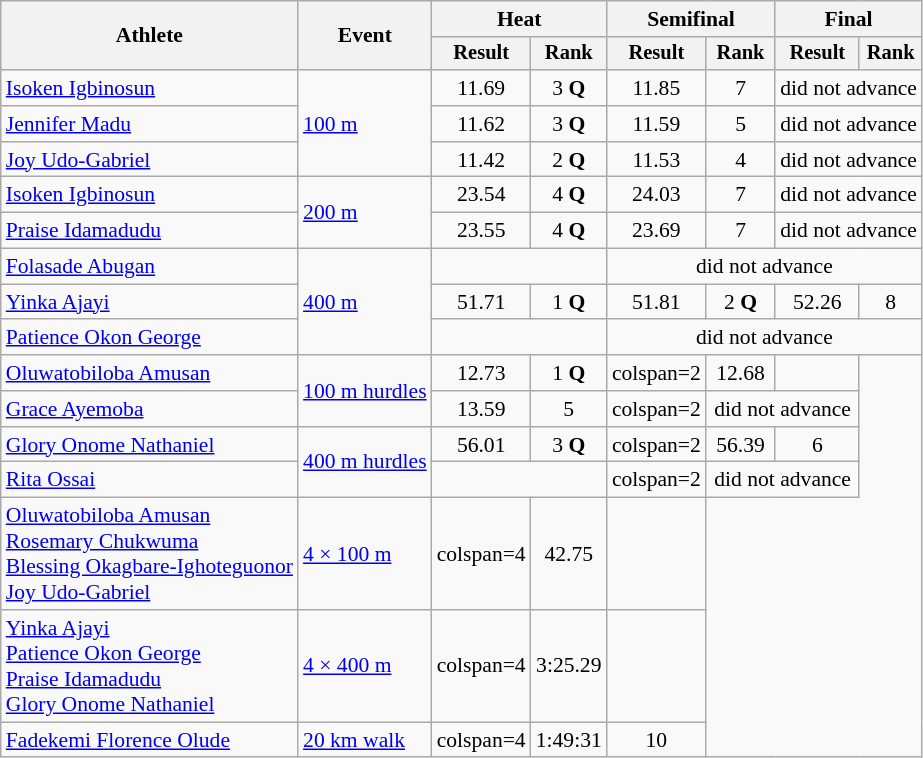<table class="wikitable" style="font-size:90%">
<tr>
<th rowspan=2>Athlete</th>
<th rowspan=2>Event</th>
<th colspan=2>Heat</th>
<th colspan=2>Semifinal</th>
<th colspan=2>Final</th>
</tr>
<tr style="font-size:95%">
<th>Result</th>
<th>Rank</th>
<th>Result</th>
<th>Rank</th>
<th>Result</th>
<th>Rank</th>
</tr>
<tr align=center>
<td align=left><a href='#'>Isoken Igbinosun</a></td>
<td align=left rowspan=3><a href='#'>100 m</a></td>
<td>11.69</td>
<td>3 <strong>Q</strong></td>
<td>11.85</td>
<td>7</td>
<td colspan=2>did not advance</td>
</tr>
<tr align=center>
<td align=left><a href='#'>Jennifer Madu</a></td>
<td>11.62</td>
<td>3 <strong>Q</strong></td>
<td>11.59</td>
<td>5</td>
<td colspan=2>did not advance</td>
</tr>
<tr align=center>
<td align=left><a href='#'>Joy Udo-Gabriel</a></td>
<td>11.42</td>
<td>2 <strong>Q</strong></td>
<td>11.53</td>
<td>4</td>
<td colspan=2>did not advance</td>
</tr>
<tr align=center>
<td align=left><a href='#'>Isoken Igbinosun</a></td>
<td align=left rowspan=2><a href='#'>200 m</a></td>
<td>23.54</td>
<td>4 <strong>Q</strong></td>
<td>24.03</td>
<td>7</td>
<td colspan=2>did not advance</td>
</tr>
<tr align=center>
<td align=left><a href='#'>Praise Idamadudu</a></td>
<td>23.55</td>
<td>4 <strong>Q</strong></td>
<td>23.69</td>
<td>7</td>
<td colspan=2>did not advance</td>
</tr>
<tr align=center>
<td align=left><a href='#'>Folasade Abugan</a></td>
<td align=left rowspan=3><a href='#'>400 m</a></td>
<td Colspan=2></td>
<td colspan=4>did not advance</td>
</tr>
<tr align=center>
<td align=left><a href='#'>Yinka Ajayi</a></td>
<td>51.71</td>
<td>1 <strong>Q</strong></td>
<td>51.81</td>
<td>2 <strong>Q</strong></td>
<td>52.26</td>
<td>8</td>
</tr>
<tr align=center>
<td align=left><a href='#'>Patience Okon George</a></td>
<td Colspan=2></td>
<td colspan=4>did not advance</td>
</tr>
<tr align=center>
<td align=left><a href='#'>Oluwatobiloba Amusan</a></td>
<td align=left rowspan=2><a href='#'>100 m hurdles</a></td>
<td>12.73</td>
<td>1 <strong>Q</strong></td>
<td>colspan=2</td>
<td>12.68</td>
<td></td>
</tr>
<tr align=center>
<td align=left><a href='#'>Grace Ayemoba</a></td>
<td>13.59</td>
<td>5</td>
<td>colspan=2</td>
<td colspan=2>did not advance</td>
</tr>
<tr align=center>
<td align=left><a href='#'>Glory Onome Nathaniel</a></td>
<td align=left rowspan=2><a href='#'>400 m hurdles</a></td>
<td>56.01</td>
<td>3 <strong>Q</strong></td>
<td>colspan=2</td>
<td>56.39</td>
<td>6</td>
</tr>
<tr align=center>
<td align=left><a href='#'>Rita Ossai</a></td>
<td colspan=2></td>
<td>colspan=2</td>
<td colspan=2>did not advance</td>
</tr>
<tr align=center>
<td align=left><a href='#'>Oluwatobiloba Amusan</a><br><a href='#'>Rosemary Chukwuma</a><br><a href='#'>Blessing Okagbare-Ighoteguonor</a><br><a href='#'>Joy Udo-Gabriel</a></td>
<td align=left><a href='#'>4 × 100 m</a></td>
<td>colspan=4</td>
<td>42.75</td>
<td></td>
</tr>
<tr align=center>
<td align=left><a href='#'>Yinka Ajayi</a><br><a href='#'>Patience Okon George</a><br><a href='#'>Praise Idamadudu</a><br><a href='#'>Glory Onome Nathaniel</a></td>
<td align=left><a href='#'>4 × 400 m</a></td>
<td>colspan=4</td>
<td>3:25.29</td>
<td></td>
</tr>
<tr align=center>
<td align=left><a href='#'>Fadekemi Florence Olude</a></td>
<td align=left><a href='#'>20 km walk</a></td>
<td>colspan=4</td>
<td>1:49:31</td>
<td>10</td>
</tr>
</table>
